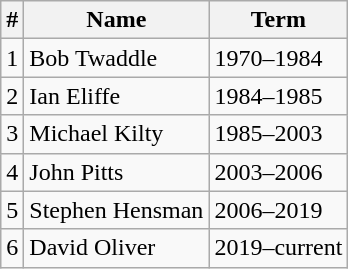<table class="wikitable">
<tr>
<th>#</th>
<th>Name</th>
<th>Term</th>
</tr>
<tr>
<td>1</td>
<td>Bob Twaddle</td>
<td>1970–1984</td>
</tr>
<tr>
<td>2</td>
<td>Ian Eliffe</td>
<td>1984–1985</td>
</tr>
<tr>
<td>3</td>
<td>Michael Kilty</td>
<td>1985–2003</td>
</tr>
<tr>
<td>4</td>
<td>John Pitts</td>
<td>2003–2006</td>
</tr>
<tr>
<td>5</td>
<td>Stephen Hensman</td>
<td>2006–2019</td>
</tr>
<tr>
<td>6</td>
<td>David Oliver</td>
<td>2019–current</td>
</tr>
</table>
